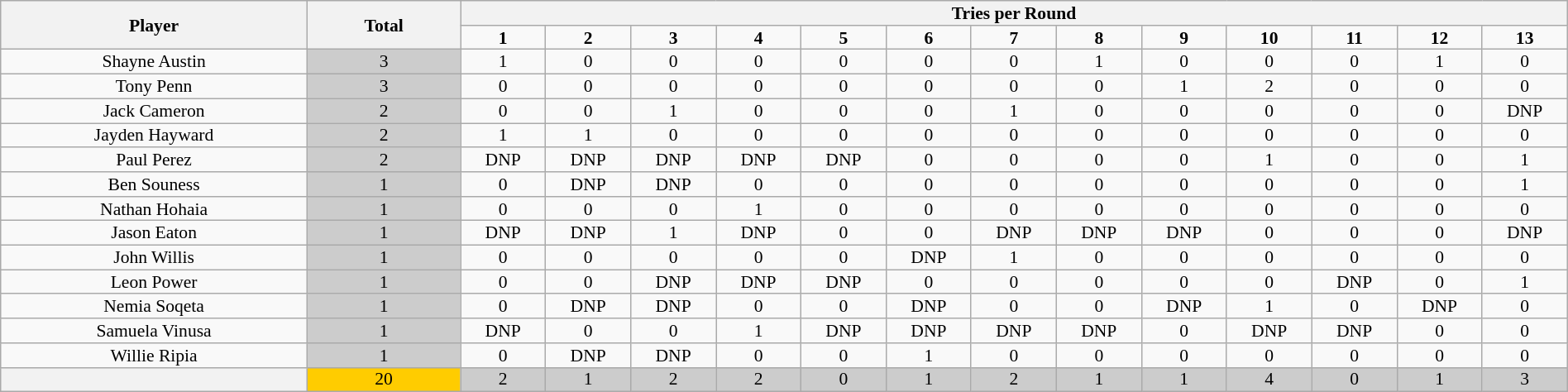<table class="wikitable" style="text-align:center; line-height: 90%; font-size:90%;" width=100%>
<tr>
<th rowspan=2 width=18%>Player</th>
<th rowspan=2 width=9%>Total</th>
<th colspan=13>Tries per Round</th>
</tr>
<tr>
<td width=5%><strong>1</strong></td>
<td width=5%><strong>2</strong></td>
<td width=5%><strong>3</strong></td>
<td width=5%><strong>4</strong></td>
<td width=5%><strong>5</strong></td>
<td width=5%><strong>6</strong></td>
<td width=5%><strong>7</strong></td>
<td width=5%><strong>8</strong></td>
<td width=5%><strong>9</strong></td>
<td width=5%><strong>10</strong></td>
<td width=5%><strong>11</strong></td>
<td width=5%><strong>12</strong></td>
<td width=5%><strong>13</strong></td>
</tr>
<tr>
<td>Shayne Austin</td>
<td bgcolor=#cccccc>3</td>
<td>1</td>
<td>0</td>
<td>0</td>
<td>0</td>
<td>0</td>
<td>0</td>
<td>0</td>
<td>1</td>
<td>0</td>
<td>0</td>
<td>0</td>
<td>1</td>
<td>0</td>
</tr>
<tr>
<td>Tony Penn</td>
<td bgcolor=#cccccc>3</td>
<td>0</td>
<td>0</td>
<td>0</td>
<td>0</td>
<td>0</td>
<td>0</td>
<td>0</td>
<td>0</td>
<td>1</td>
<td>2</td>
<td>0</td>
<td>0</td>
<td>0</td>
</tr>
<tr>
<td>Jack Cameron</td>
<td bgcolor=#cccccc>2</td>
<td>0</td>
<td>0</td>
<td>1</td>
<td>0</td>
<td>0</td>
<td>0</td>
<td>1</td>
<td>0</td>
<td>0</td>
<td>0</td>
<td>0</td>
<td>0</td>
<td>DNP</td>
</tr>
<tr>
<td>Jayden Hayward</td>
<td bgcolor=#cccccc>2</td>
<td>1</td>
<td>1</td>
<td>0</td>
<td>0</td>
<td>0</td>
<td>0</td>
<td>0</td>
<td>0</td>
<td>0</td>
<td>0</td>
<td>0</td>
<td>0</td>
<td>0</td>
</tr>
<tr>
<td>Paul Perez</td>
<td bgcolor=#cccccc>2</td>
<td>DNP</td>
<td>DNP</td>
<td>DNP</td>
<td>DNP</td>
<td>DNP</td>
<td>0</td>
<td>0</td>
<td>0</td>
<td>0</td>
<td>1</td>
<td>0</td>
<td>0</td>
<td>1</td>
</tr>
<tr>
<td>Ben Souness</td>
<td bgcolor=#cccccc>1</td>
<td>0</td>
<td>DNP</td>
<td>DNP</td>
<td>0</td>
<td>0</td>
<td>0</td>
<td>0</td>
<td>0</td>
<td>0</td>
<td>0</td>
<td>0</td>
<td>0</td>
<td>1</td>
</tr>
<tr>
<td>Nathan Hohaia</td>
<td bgcolor=#cccccc>1</td>
<td>0</td>
<td>0</td>
<td>0</td>
<td>1</td>
<td>0</td>
<td>0</td>
<td>0</td>
<td>0</td>
<td>0</td>
<td>0</td>
<td>0</td>
<td>0</td>
<td>0</td>
</tr>
<tr>
<td>Jason Eaton</td>
<td bgcolor=#cccccc>1</td>
<td>DNP</td>
<td>DNP</td>
<td>1</td>
<td>DNP</td>
<td>0</td>
<td>0</td>
<td>DNP</td>
<td>DNP</td>
<td>DNP</td>
<td>0</td>
<td>0</td>
<td>0</td>
<td>DNP</td>
</tr>
<tr>
<td>John Willis</td>
<td bgcolor=#cccccc>1</td>
<td>0</td>
<td>0</td>
<td>0</td>
<td>0</td>
<td>0</td>
<td>DNP</td>
<td>1</td>
<td>0</td>
<td>0</td>
<td>0</td>
<td>0</td>
<td>0</td>
<td>0</td>
</tr>
<tr>
<td>Leon Power</td>
<td bgcolor=#cccccc>1</td>
<td>0</td>
<td>0</td>
<td>DNP</td>
<td>DNP</td>
<td>DNP</td>
<td>0</td>
<td>0</td>
<td>0</td>
<td>0</td>
<td>0</td>
<td>DNP</td>
<td>0</td>
<td>1</td>
</tr>
<tr>
<td>Nemia Soqeta</td>
<td bgcolor=#cccccc>1</td>
<td>0</td>
<td>DNP</td>
<td>DNP</td>
<td>0</td>
<td>0</td>
<td>DNP</td>
<td>0</td>
<td>0</td>
<td>DNP</td>
<td>1</td>
<td>0</td>
<td>DNP</td>
<td>0</td>
</tr>
<tr>
<td>Samuela Vinusa</td>
<td bgcolor=#cccccc>1</td>
<td>DNP</td>
<td>0</td>
<td>0</td>
<td>1</td>
<td>DNP</td>
<td>DNP</td>
<td>DNP</td>
<td>DNP</td>
<td>0</td>
<td>DNP</td>
<td>DNP</td>
<td>0</td>
<td>0</td>
</tr>
<tr>
<td>Willie Ripia</td>
<td bgcolor=#cccccc>1</td>
<td>0</td>
<td>DNP</td>
<td>DNP</td>
<td>0</td>
<td>0</td>
<td>1</td>
<td>0</td>
<td>0</td>
<td>0</td>
<td>0</td>
<td>0</td>
<td>0</td>
<td>0</td>
</tr>
<tr>
<th></th>
<td bgcolor=#ffcc00>20</td>
<td bgcolor=#cccccc>2</td>
<td bgcolor=#cccccc>1</td>
<td bgcolor=#cccccc>2</td>
<td bgcolor=#cccccc>2</td>
<td bgcolor=#cccccc>0</td>
<td bgcolor=#cccccc>1</td>
<td bgcolor=#cccccc>2</td>
<td bgcolor=#cccccc>1</td>
<td bgcolor=#cccccc>1</td>
<td bgcolor=#cccccc>4</td>
<td bgcolor=#cccccc>0</td>
<td bgcolor=#cccccc>1</td>
<td bgcolor=#cccccc>3</td>
</tr>
</table>
